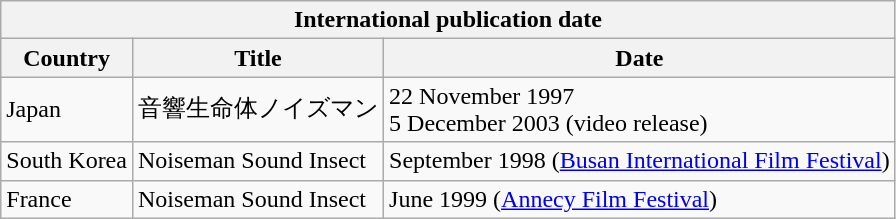<table class="wikitable">
<tr>
<th colspan="3">International publication date</th>
</tr>
<tr>
<th>Country</th>
<th>Title</th>
<th>Date</th>
</tr>
<tr>
<td>Japan</td>
<td>音響生命体ノイズマン</td>
<td>22 November 1997<br>5 December 2003 (video release)</td>
</tr>
<tr>
<td>South Korea</td>
<td>Noiseman Sound Insect</td>
<td>September 1998 (<a href='#'>Busan International Film Festival</a>)</td>
</tr>
<tr>
<td>France</td>
<td>Noiseman Sound Insect</td>
<td>June 1999 (<a href='#'>Annecy Film Festival</a>)</td>
</tr>
</table>
